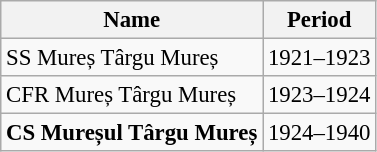<table class="wikitable" style="font-size:95%; text-align: left;">
<tr>
<th>Name</th>
<th>Period</th>
</tr>
<tr>
<td>SS Mureș Târgu Mureș</td>
<td>1921–1923</td>
</tr>
<tr>
<td>CFR Mureș Târgu Mureș</td>
<td>1923–1924</td>
</tr>
<tr>
<td><strong>CS Mureșul Târgu Mureș</strong></td>
<td>1924–1940</td>
</tr>
</table>
